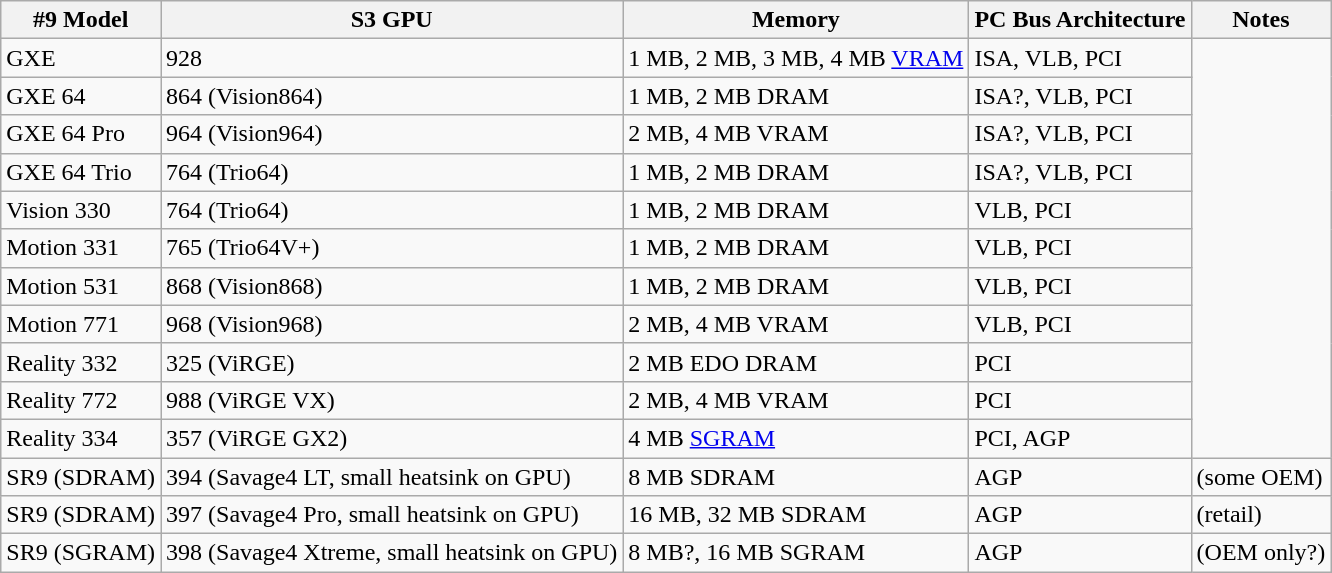<table class="wikitable">
<tr>
<th>#9 Model</th>
<th>S3 GPU</th>
<th>Memory</th>
<th>PC Bus Architecture</th>
<th>Notes</th>
</tr>
<tr>
<td>GXE</td>
<td>928</td>
<td>1 MB, 2 MB, 3 MB, 4 MB <a href='#'>VRAM</a></td>
<td>ISA, VLB, PCI</td>
</tr>
<tr>
<td>GXE 64</td>
<td>864 (Vision864)</td>
<td>1 MB, 2 MB DRAM</td>
<td>ISA?, VLB, PCI</td>
</tr>
<tr>
<td>GXE 64 Pro</td>
<td>964 (Vision964)</td>
<td>2 MB, 4 MB VRAM</td>
<td>ISA?, VLB, PCI</td>
</tr>
<tr>
<td>GXE 64 Trio</td>
<td>764 (Trio64)</td>
<td>1 MB, 2 MB DRAM</td>
<td>ISA?, VLB, PCI</td>
</tr>
<tr>
<td>Vision 330</td>
<td>764 (Trio64)</td>
<td>1 MB, 2 MB DRAM</td>
<td>VLB, PCI</td>
</tr>
<tr>
<td>Motion 331</td>
<td>765 (Trio64V+)</td>
<td>1 MB, 2 MB DRAM</td>
<td>VLB, PCI</td>
</tr>
<tr>
<td>Motion 531</td>
<td>868 (Vision868)</td>
<td>1 MB, 2 MB DRAM</td>
<td>VLB, PCI</td>
</tr>
<tr>
<td>Motion 771</td>
<td>968 (Vision968)</td>
<td>2 MB, 4 MB VRAM</td>
<td>VLB, PCI</td>
</tr>
<tr>
<td>Reality 332</td>
<td>325 (ViRGE)</td>
<td>2 MB EDO DRAM</td>
<td>PCI</td>
</tr>
<tr>
<td>Reality 772</td>
<td>988 (ViRGE VX)</td>
<td>2 MB, 4 MB VRAM</td>
<td>PCI</td>
</tr>
<tr>
<td>Reality 334</td>
<td>357 (ViRGE GX2)</td>
<td>4 MB <a href='#'>SGRAM</a></td>
<td>PCI, AGP</td>
</tr>
<tr>
<td>SR9 (SDRAM)</td>
<td>394 (Savage4 LT, small heatsink on GPU)</td>
<td>8 MB SDRAM</td>
<td>AGP</td>
<td>(some OEM)</td>
</tr>
<tr>
<td>SR9 (SDRAM)</td>
<td>397 (Savage4 Pro, small heatsink on GPU)</td>
<td>16 MB, 32 MB SDRAM</td>
<td>AGP</td>
<td>(retail)</td>
</tr>
<tr>
<td>SR9 (SGRAM)</td>
<td>398 (Savage4 Xtreme, small heatsink on GPU)</td>
<td>8 MB?, 16 MB SGRAM</td>
<td>AGP</td>
<td>(OEM only?)</td>
</tr>
</table>
